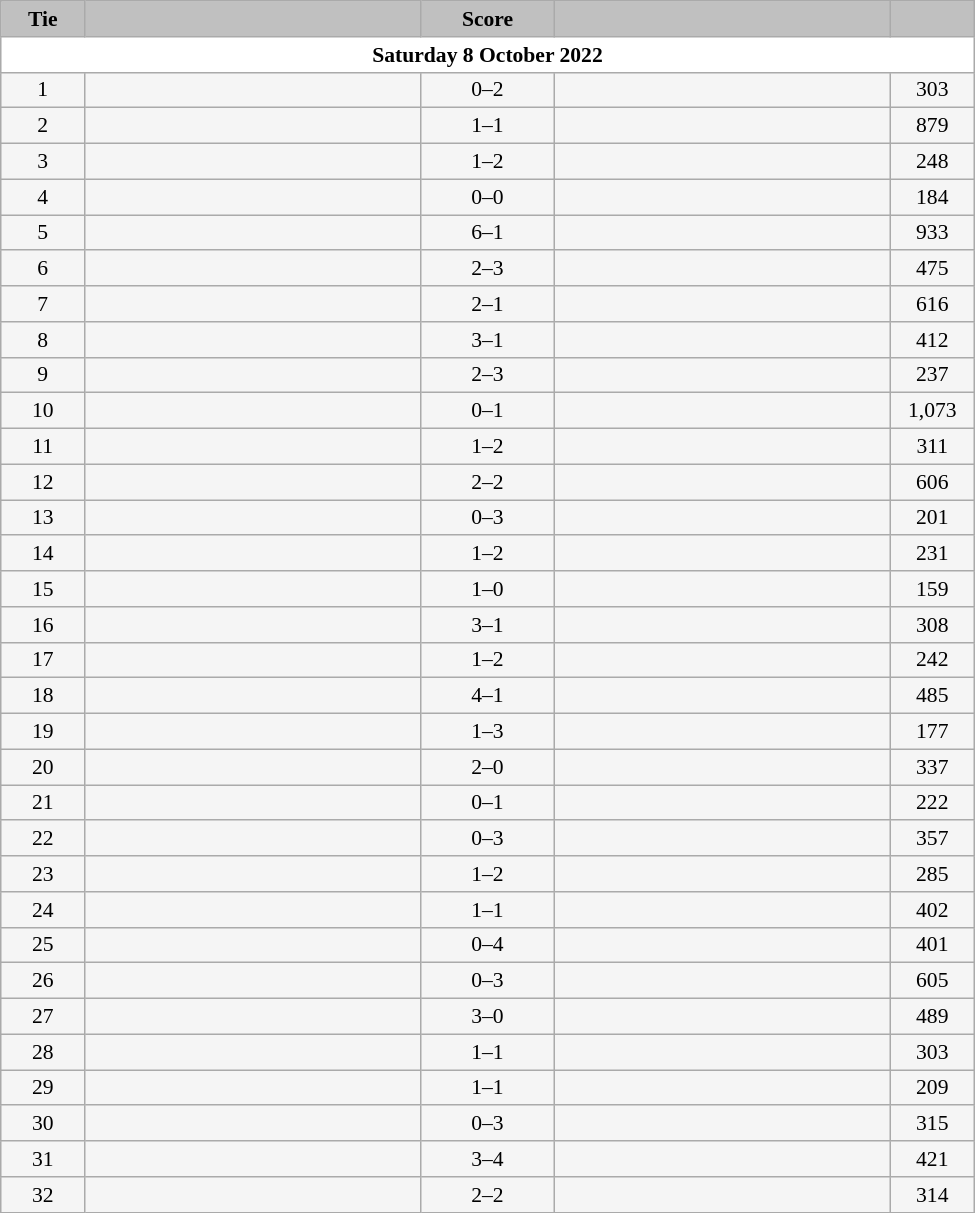<table class="wikitable" style="width: 650px; background:WhiteSmoke; text-align:center; font-size:90%">
<tr>
<td scope="col" style="width:  7.50%; background:silver;"><strong>Tie</strong></td>
<td scope="col" style="width: 30.00%; background:silver;"></td>
<td scope="col" style="width: 12.00%; background:silver;"><strong>Score</strong></td>
<td scope="col" style="width: 30.00%; background:silver;"></td>
<td scope="col" style="width:  7.50%; background:silver;"></td>
</tr>
<tr>
<td colspan="5" style= background:White><strong>Saturday 8 October 2022</strong></td>
</tr>
<tr>
<td>1</td>
<td></td>
<td>0–2</td>
<td></td>
<td>303</td>
</tr>
<tr>
<td>2</td>
<td></td>
<td>1–1 </td>
<td></td>
<td>879</td>
</tr>
<tr>
<td>3</td>
<td></td>
<td>1–2</td>
<td></td>
<td>248</td>
</tr>
<tr>
<td>4</td>
<td></td>
<td>0–0 </td>
<td></td>
<td>184 </td>
</tr>
<tr>
<td>5</td>
<td></td>
<td>6–1</td>
<td></td>
<td>933 </td>
</tr>
<tr>
<td>6</td>
<td></td>
<td>2–3</td>
<td></td>
<td>475</td>
</tr>
<tr>
<td>7</td>
<td></td>
<td>2–1</td>
<td></td>
<td>616</td>
</tr>
<tr>
<td>8</td>
<td></td>
<td>3–1</td>
<td></td>
<td>412 </td>
</tr>
<tr>
<td>9</td>
<td></td>
<td>2–3</td>
<td></td>
<td>237</td>
</tr>
<tr>
<td>10</td>
<td></td>
<td>0–1</td>
<td></td>
<td>1,073</td>
</tr>
<tr>
<td>11</td>
<td></td>
<td>1–2</td>
<td></td>
<td>311 </td>
</tr>
<tr>
<td>12</td>
<td></td>
<td>2–2 </td>
<td></td>
<td>606</td>
</tr>
<tr>
<td>13</td>
<td></td>
<td>0–3</td>
<td></td>
<td>201 </td>
</tr>
<tr>
<td>14</td>
<td></td>
<td>1–2</td>
<td></td>
<td>231 </td>
</tr>
<tr>
<td>15</td>
<td></td>
<td>1–0</td>
<td></td>
<td>159</td>
</tr>
<tr>
<td>16</td>
<td></td>
<td>3–1</td>
<td></td>
<td>308</td>
</tr>
<tr>
<td>17</td>
<td></td>
<td>1–2</td>
<td></td>
<td>242</td>
</tr>
<tr>
<td>18</td>
<td></td>
<td>4–1</td>
<td></td>
<td>485</td>
</tr>
<tr>
<td>19</td>
<td></td>
<td>1–3</td>
<td></td>
<td>177</td>
</tr>
<tr>
<td>20</td>
<td></td>
<td>2–0</td>
<td></td>
<td>337 </td>
</tr>
<tr>
<td>21</td>
<td></td>
<td>0–1</td>
<td></td>
<td>222</td>
</tr>
<tr>
<td>22</td>
<td></td>
<td>0–3</td>
<td></td>
<td>357 </td>
</tr>
<tr>
<td>23</td>
<td></td>
<td>1–2</td>
<td></td>
<td>285 </td>
</tr>
<tr>
<td>24</td>
<td></td>
<td>1–1 </td>
<td></td>
<td>402 </td>
</tr>
<tr>
<td>25</td>
<td></td>
<td>0–4</td>
<td></td>
<td>401</td>
</tr>
<tr>
<td>26</td>
<td></td>
<td>0–3</td>
<td></td>
<td>605</td>
</tr>
<tr>
<td>27</td>
<td></td>
<td>3–0</td>
<td></td>
<td>489 </td>
</tr>
<tr>
<td>28</td>
<td></td>
<td>1–1 </td>
<td></td>
<td>303</td>
</tr>
<tr>
<td>29</td>
<td></td>
<td>1–1 </td>
<td></td>
<td>209</td>
</tr>
<tr>
<td>30</td>
<td></td>
<td>0–3</td>
<td></td>
<td>315</td>
</tr>
<tr>
<td>31</td>
<td></td>
<td>3–4</td>
<td></td>
<td>421</td>
</tr>
<tr>
<td>32</td>
<td></td>
<td>2–2 </td>
<td></td>
<td>314</td>
</tr>
</table>
